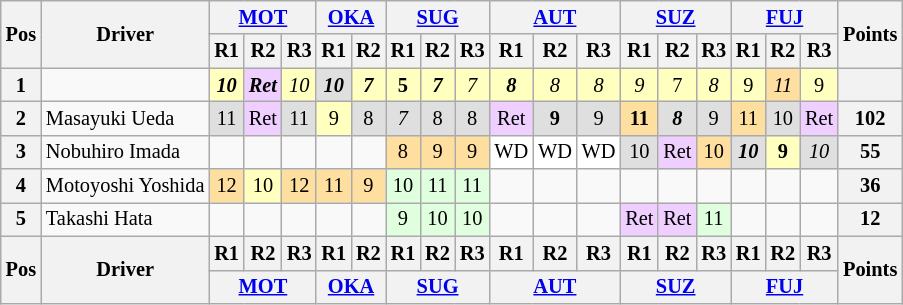<table class="wikitable" style="font-size:85%; text-align:center">
<tr>
<th rowspan="2" valign="middle">Pos</th>
<th rowspan="2" valign="middle">Driver</th>
<th colspan="3"><a href='#'>MOT</a></th>
<th colspan="2"><a href='#'>OKA</a></th>
<th colspan="3"><a href='#'>SUG</a></th>
<th colspan="3"><a href='#'>AUT</a></th>
<th colspan="3"><a href='#'>SUZ</a></th>
<th colspan="3"><a href='#'>FUJ</a></th>
<th rowspan="2" valign="middle">Points</th>
</tr>
<tr>
<th>R1</th>
<th>R2</th>
<th>R3</th>
<th>R1</th>
<th>R2</th>
<th>R1</th>
<th>R2</th>
<th>R3</th>
<th>R1</th>
<th>R2</th>
<th>R3</th>
<th>R1</th>
<th>R2</th>
<th>R3</th>
<th>R1</th>
<th>R2</th>
<th>R3</th>
</tr>
<tr>
<th>1</th>
<td align="left"> </td>
<td bgcolor="#FFFFBF"><strong><em>10</em></strong></td>
<td bgcolor="#EFCFFF"><strong><em>Ret</em></strong></td>
<td bgcolor="#FFFFBF"><em>10</em></td>
<td bgcolor="#DFDFDF"><strong><em>10</em></strong></td>
<td bgcolor="#FFFFBF"><strong><em>7</em></strong></td>
<td bgcolor="#FFFFBF"><strong>5</strong></td>
<td bgcolor="#FFFFBF"><strong><em>7</em></strong></td>
<td bgcolor="#FFFFBF"><em>7</em></td>
<td bgcolor="#FFFFBF"><strong><em>8</em></strong></td>
<td bgcolor="#FFFFBF"><em>8</em></td>
<td bgcolor="#FFFFBF"><em>8</em></td>
<td bgcolor="#FFFFBF"><em>9</em></td>
<td bgcolor="#FFFFBF">7</td>
<td bgcolor="#FFFFBF"><em>8</em></td>
<td bgcolor="#FFFFBF">9</td>
<td bgcolor="#FFDF9F"><em>11</em></td>
<td bgcolor="#FFFFBF">9</td>
<th></th>
</tr>
<tr>
<th>2</th>
<td align="left"> Masayuki Ueda</td>
<td bgcolor="#DFDFDF">11</td>
<td bgcolor="#EFCFFF">Ret</td>
<td bgcolor="#DFDFDF">11</td>
<td bgcolor="#FFFFBF">9</td>
<td bgcolor="#DFDFDF">8</td>
<td bgcolor="#DFDFDF"><em>7</em></td>
<td bgcolor="#DFDFDF">8</td>
<td bgcolor="#DFDFDF">8</td>
<td bgcolor="#EFCFFF">Ret</td>
<td bgcolor="#DFDFDF"><strong>9</strong></td>
<td bgcolor="#DFDFDF">9</td>
<td bgcolor="#FFDF9F"><strong>11</strong></td>
<td bgcolor="#DFDFDF"><strong><em>8</em></strong></td>
<td bgcolor="#DFDFDF">9</td>
<td bgcolor="#FFDF9F">11</td>
<td bgcolor="#DFDFDF">10</td>
<td bgcolor="#EFCFFF">Ret</td>
<th>102</th>
</tr>
<tr>
<th>3</th>
<td align="left"> Nobuhiro Imada</td>
<td></td>
<td></td>
<td></td>
<td></td>
<td></td>
<td bgcolor="#FFDF9F">8</td>
<td bgcolor="#FFDF9F">9</td>
<td bgcolor="#FFDF9F">9</td>
<td bgcolor="#FFFFFF">WD</td>
<td bgcolor="#FFFFFF">WD</td>
<td bgcolor="#FFFFFF">WD</td>
<td bgcolor="#DFDFDF">10</td>
<td bgcolor="#EFCFFF">Ret</td>
<td bgcolor="#FFDF9F">10</td>
<td bgcolor="#DFDFDF"><strong><em>10</em></strong></td>
<td bgcolor="#FFFFBF"><strong>9</strong></td>
<td bgcolor="#DFDFDF"><em>10</em></td>
<th>55</th>
</tr>
<tr>
<th>4</th>
<td align="left"> Motoyoshi Yoshida</td>
<td bgcolor="#FFDF9F">12</td>
<td bgcolor="#FFFFBF">10</td>
<td bgcolor="#FFDF9F">12</td>
<td bgcolor="#FFDF9F">11</td>
<td bgcolor="#FFDF9F">9</td>
<td bgcolor="#DFFFDF">10</td>
<td bgcolor="#DFFFDF">11</td>
<td bgcolor="#DFFFDF">11</td>
<td></td>
<td></td>
<td></td>
<td></td>
<td></td>
<td></td>
<td></td>
<td></td>
<td></td>
<th>36</th>
</tr>
<tr>
<th>5</th>
<td align="left"> Takashi Hata</td>
<td></td>
<td></td>
<td></td>
<td></td>
<td></td>
<td bgcolor="#DFFFDF">9</td>
<td bgcolor="#DFFFDF">10</td>
<td bgcolor="#DFFFDF">10</td>
<td></td>
<td></td>
<td></td>
<td bgcolor="#EFCFFF">Ret</td>
<td bgcolor="#EFCFFF">Ret</td>
<td bgcolor="#DFFFDF">11</td>
<td></td>
<td></td>
<td></td>
<th>12</th>
</tr>
<tr>
<th rowspan="2">Pos</th>
<th rowspan="2">Driver</th>
<th>R1</th>
<th>R2</th>
<th>R3</th>
<th>R1</th>
<th>R2</th>
<th>R1</th>
<th>R2</th>
<th>R3</th>
<th>R1</th>
<th>R2</th>
<th>R3</th>
<th>R1</th>
<th>R2</th>
<th>R3</th>
<th>R1</th>
<th>R2</th>
<th>R3</th>
<th rowspan="2">Points</th>
</tr>
<tr>
<th colspan="3"><a href='#'>MOT</a></th>
<th colspan="2"><a href='#'>OKA</a></th>
<th colspan="3"><a href='#'>SUG</a></th>
<th colspan="3"><a href='#'>AUT</a></th>
<th colspan="3"><a href='#'>SUZ</a></th>
<th colspan="3"><a href='#'>FUJ</a></th>
</tr>
</table>
